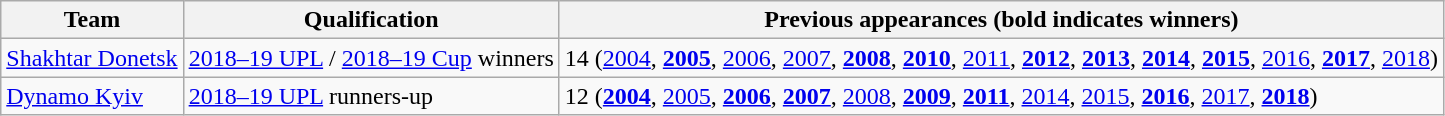<table class="wikitable">
<tr>
<th>Team</th>
<th>Qualification</th>
<th>Previous appearances (bold indicates winners)</th>
</tr>
<tr>
<td><a href='#'>Shakhtar Donetsk</a></td>
<td><a href='#'>2018–19 UPL</a> / <a href='#'>2018–19 Cup</a> winners</td>
<td>14 (<a href='#'>2004</a>, <strong><a href='#'>2005</a></strong>, <a href='#'>2006</a>, <a href='#'>2007</a>, <strong><a href='#'>2008</a></strong>, <strong><a href='#'>2010</a></strong>, <a href='#'>2011</a>, <strong><a href='#'>2012</a></strong>, <strong><a href='#'>2013</a></strong>, <strong><a href='#'>2014</a></strong>, <strong><a href='#'>2015</a></strong>, <a href='#'>2016</a>, <strong><a href='#'>2017</a></strong>, <a href='#'>2018</a>)</td>
</tr>
<tr>
<td><a href='#'>Dynamo Kyiv</a></td>
<td><a href='#'>2018–19 UPL</a> runners-up</td>
<td>12 (<strong><a href='#'>2004</a></strong>, <a href='#'>2005</a>, <strong><a href='#'>2006</a></strong>, <strong><a href='#'>2007</a></strong>, <a href='#'>2008</a>, <strong><a href='#'>2009</a></strong>, <strong><a href='#'>2011</a></strong>, <a href='#'>2014</a>, <a href='#'>2015</a>, <strong><a href='#'>2016</a></strong>, <a href='#'>2017</a>, <strong><a href='#'>2018</a></strong>)</td>
</tr>
</table>
